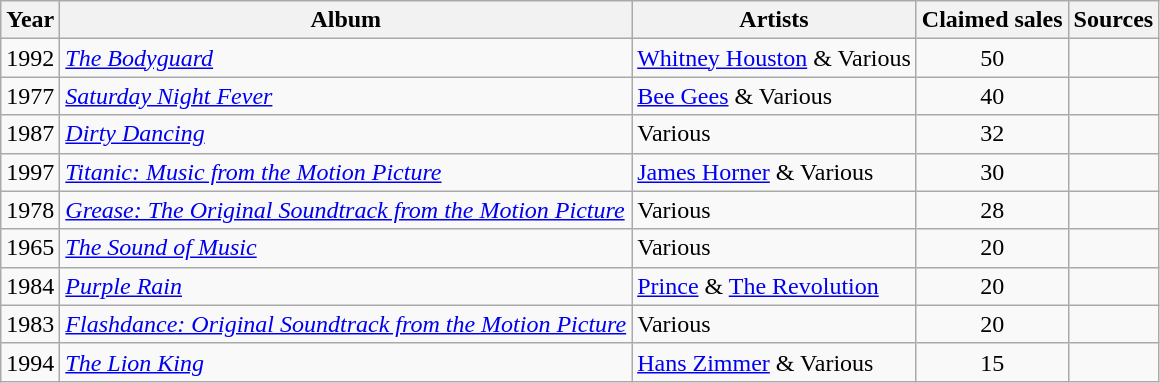<table class="wikitable sortable">
<tr>
<th scope="col">Year</th>
<th scope="col">Album</th>
<th scope="col">Artists</th>
<th scope="col">Claimed sales<br></th>
<th scope="col">Sources</th>
</tr>
<tr>
<td>1992</td>
<td><em><a href='#'>The Bodyguard</a></em></td>
<td><a href='#'>Whitney Houston</a> & Various</td>
<td align="center">50</td>
<td></td>
</tr>
<tr>
<td>1977</td>
<td><em><a href='#'>Saturday Night Fever</a></em></td>
<td><a href='#'>Bee Gees</a> & Various</td>
<td align="center">40</td>
<td></td>
</tr>
<tr>
<td>1987</td>
<td><em><a href='#'>Dirty Dancing</a></em></td>
<td>Various</td>
<td align="center">32</td>
<td></td>
</tr>
<tr>
<td>1997</td>
<td><em><a href='#'>Titanic: Music from the Motion Picture</a></em></td>
<td><a href='#'>James Horner</a> & Various</td>
<td align="center">30</td>
<td></td>
</tr>
<tr>
<td>1978</td>
<td><em><a href='#'>Grease: The Original Soundtrack from the Motion Picture</a></em></td>
<td>Various</td>
<td align="center">28</td>
<td></td>
</tr>
<tr>
<td>1965</td>
<td><em><a href='#'>The Sound of Music</a></em></td>
<td>Various</td>
<td align="center">20</td>
<td></td>
</tr>
<tr>
<td>1984</td>
<td><em><a href='#'>Purple Rain</a></em></td>
<td><a href='#'>Prince</a> & <a href='#'>The Revolution</a></td>
<td align="center">20</td>
<td></td>
</tr>
<tr>
<td>1983</td>
<td><em><a href='#'>Flashdance: Original Soundtrack from the Motion Picture</a></em></td>
<td>Various</td>
<td align="center">20</td>
<td></td>
</tr>
<tr>
<td>1994</td>
<td><em><a href='#'>The Lion King</a></em></td>
<td><a href='#'>Hans Zimmer</a> & Various</td>
<td align="center">15</td>
<td></td>
</tr>
</table>
